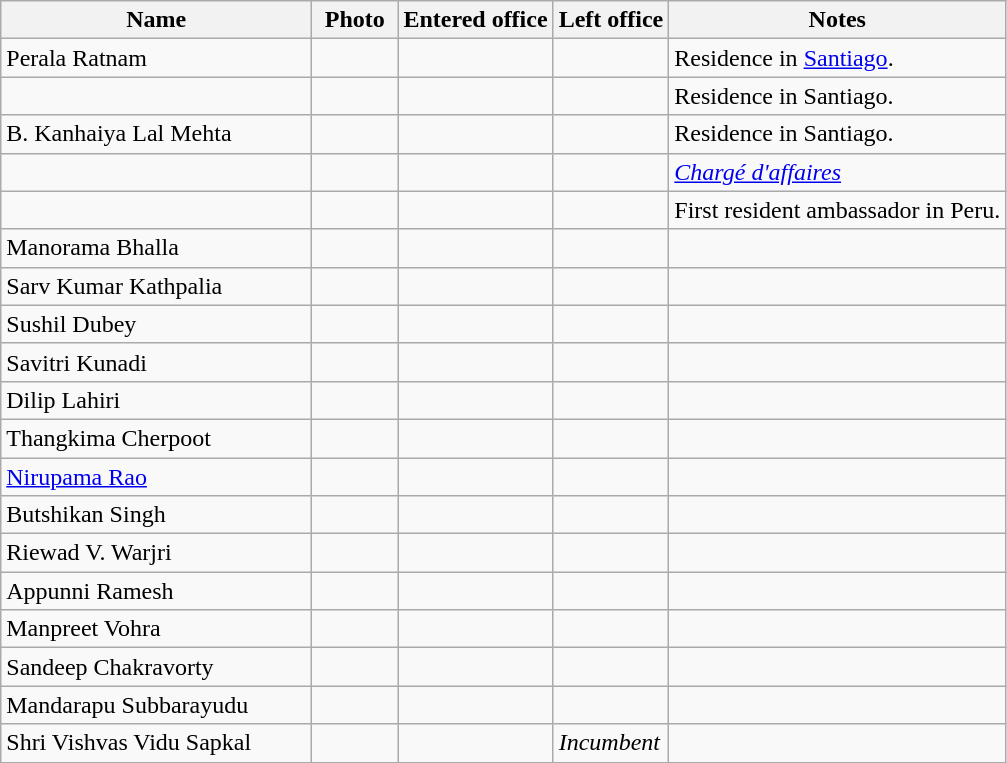<table class="wikitable">
<tr>
<th width=200>Name</th>
<th width=50>Photo</th>
<th>Entered office</th>
<th>Left office</th>
<th>Notes</th>
</tr>
<tr>
<td>Perala Ratnam</td>
<td></td>
<td></td>
<td></td>
<td>Residence in <a href='#'>Santiago</a>.</td>
</tr>
<tr>
<td></td>
<td></td>
<td></td>
<td></td>
<td>Residence in Santiago.</td>
</tr>
<tr>
<td>B. Kanhaiya Lal Mehta</td>
<td></td>
<td></td>
<td></td>
<td>Residence in Santiago.</td>
</tr>
<tr>
<td></td>
<td></td>
<td></td>
<td></td>
<td><em><a href='#'>Chargé d'affaires</a></em></td>
</tr>
<tr>
<td></td>
<td></td>
<td></td>
<td></td>
<td>First resident ambassador in Peru.</td>
</tr>
<tr>
<td>Manorama Bhalla</td>
<td></td>
<td></td>
<td></td>
<td></td>
</tr>
<tr>
<td>Sarv Kumar Kathpalia</td>
<td></td>
<td></td>
<td></td>
<td></td>
</tr>
<tr>
<td>Sushil Dubey</td>
<td></td>
<td></td>
<td></td>
<td></td>
</tr>
<tr>
<td>Savitri Kunadi</td>
<td></td>
<td></td>
<td></td>
<td></td>
</tr>
<tr>
<td>Dilip Lahiri</td>
<td></td>
<td></td>
<td></td>
<td></td>
</tr>
<tr>
<td>Thangkima Cherpoot</td>
<td></td>
<td></td>
<td></td>
<td></td>
</tr>
<tr>
<td><a href='#'>Nirupama Rao</a></td>
<td></td>
<td></td>
<td></td>
<td></td>
</tr>
<tr>
<td>Butshikan Singh</td>
<td></td>
<td></td>
<td></td>
<td></td>
</tr>
<tr>
<td>Riewad V. Warjri</td>
<td></td>
<td></td>
<td></td>
<td></td>
</tr>
<tr>
<td>Appunni Ramesh</td>
<td></td>
<td></td>
<td></td>
<td></td>
</tr>
<tr>
<td>Manpreet Vohra</td>
<td></td>
<td></td>
<td></td>
<td></td>
</tr>
<tr>
<td>Sandeep Chakravorty</td>
<td></td>
<td></td>
<td></td>
<td></td>
</tr>
<tr>
<td>Mandarapu Subbarayudu</td>
<td></td>
<td></td>
<td></td>
<td></td>
</tr>
<tr>
<td>Shri Vishvas Vidu Sapkal</td>
<td></td>
<td></td>
<td><em>Incumbent</em></td>
<td></td>
</tr>
</table>
